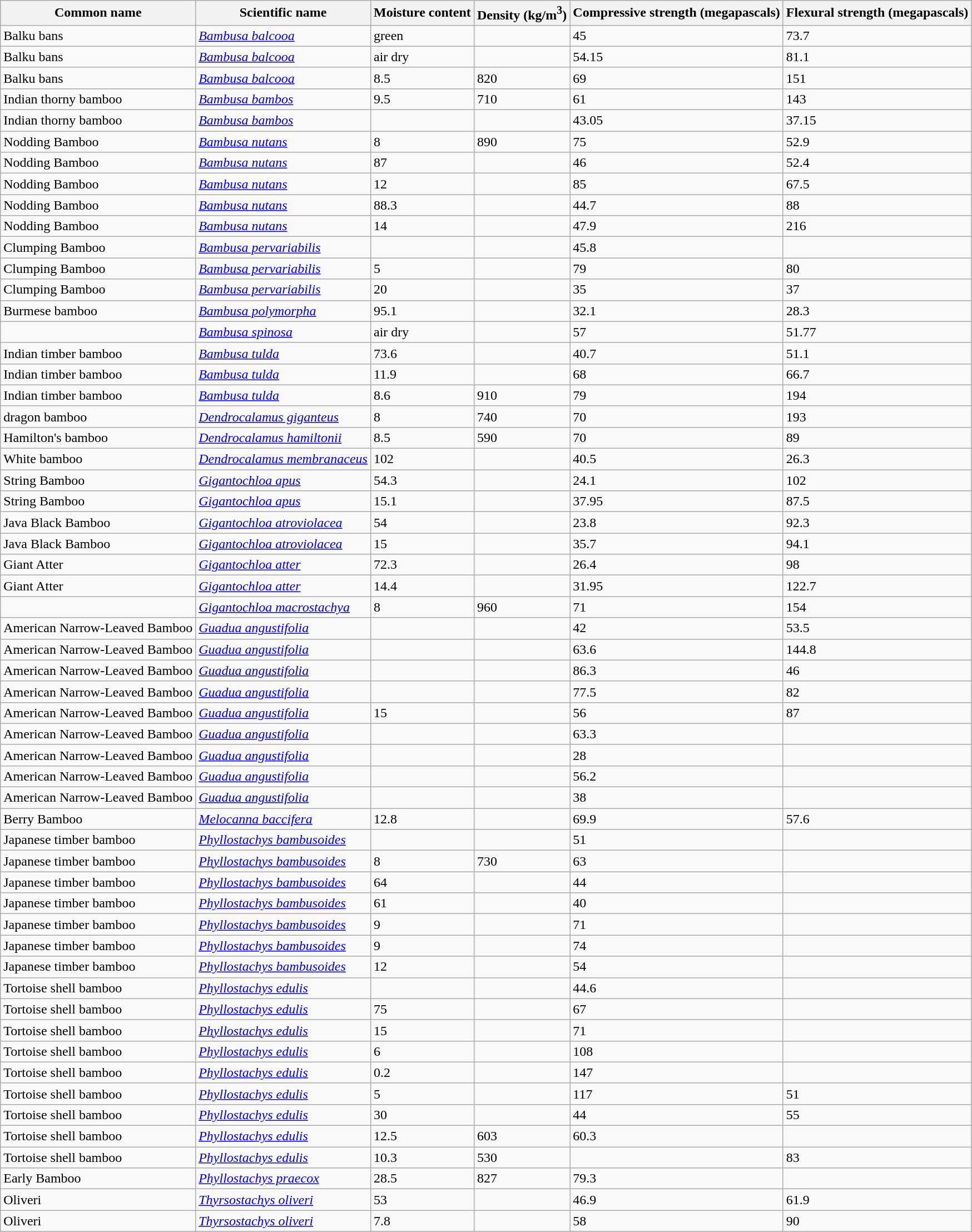<table class="wikitable mw-collapsible mw-collapsed sortable">
<tr>
<th><strong>Common name</strong></th>
<th><strong>Scientific name</strong></th>
<th><strong>Moisture content</strong></th>
<th><strong>Density (kg/m<sup>3</sup>)</strong></th>
<th><strong>Compressive strength (megapascals)</strong></th>
<th><strong>Flexural strength (megapascals)</strong></th>
</tr>
<tr>
<td>Balku bans</td>
<td><em><a href='#'>Bambusa balcooa</a></em></td>
<td>green</td>
<td></td>
<td>45</td>
<td>73.7</td>
</tr>
<tr>
<td>Balku bans</td>
<td><em><a href='#'>Bambusa balcooa</a></em></td>
<td>air dry</td>
<td></td>
<td>54.15</td>
<td>81.1</td>
</tr>
<tr>
<td>Balku bans</td>
<td><em><a href='#'>Bambusa balcooa</a></em></td>
<td>8.5</td>
<td>820</td>
<td>69</td>
<td>151</td>
</tr>
<tr>
<td>Indian thorny bamboo</td>
<td><em><a href='#'>Bambusa bambos</a></em></td>
<td>9.5</td>
<td>710</td>
<td>61</td>
<td>143</td>
</tr>
<tr>
<td>Indian thorny bamboo</td>
<td><em><a href='#'>Bambusa bambos</a></em></td>
<td></td>
<td></td>
<td>43.05</td>
<td>37.15</td>
</tr>
<tr>
<td>Nodding Bamboo</td>
<td><em><a href='#'>Bambusa nutans</a></em></td>
<td>8</td>
<td>890</td>
<td>75</td>
<td>52.9</td>
</tr>
<tr>
<td>Nodding Bamboo</td>
<td><em><a href='#'>Bambusa nutans</a></em></td>
<td>87</td>
<td></td>
<td>46</td>
<td>52.4</td>
</tr>
<tr>
<td>Nodding Bamboo</td>
<td><em><a href='#'>Bambusa nutans</a></em></td>
<td>12</td>
<td></td>
<td>85</td>
<td>67.5</td>
</tr>
<tr>
<td>Nodding Bamboo</td>
<td><em><a href='#'>Bambusa nutans</a></em></td>
<td>88.3</td>
<td></td>
<td>44.7</td>
<td>88</td>
</tr>
<tr>
<td>Nodding Bamboo</td>
<td><em><a href='#'>Bambusa nutans</a></em></td>
<td>14</td>
<td></td>
<td>47.9</td>
<td>216</td>
</tr>
<tr>
<td>Clumping Bamboo</td>
<td><em><a href='#'>Bambusa pervariabilis</a></em></td>
<td></td>
<td></td>
<td>45.8</td>
<td></td>
</tr>
<tr>
<td>Clumping Bamboo</td>
<td><em><a href='#'>Bambusa pervariabilis</a></em></td>
<td>5</td>
<td></td>
<td>79</td>
<td>80</td>
</tr>
<tr>
<td>Clumping Bamboo</td>
<td><em><a href='#'>Bambusa pervariabilis</a></em></td>
<td>20</td>
<td></td>
<td>35</td>
<td>37</td>
</tr>
<tr>
<td>Burmese bamboo</td>
<td><em><a href='#'>Bambusa polymorpha</a></em></td>
<td>95.1</td>
<td></td>
<td>32.1</td>
<td>28.3</td>
</tr>
<tr>
<td></td>
<td><em><a href='#'>Bambusa spinosa</a></em></td>
<td>air dry</td>
<td></td>
<td>57</td>
<td>51.77</td>
</tr>
<tr>
<td>Indian timber bamboo</td>
<td><em><a href='#'>Bambusa tulda</a></em></td>
<td>73.6</td>
<td></td>
<td>40.7</td>
<td>51.1</td>
</tr>
<tr>
<td>Indian timber bamboo</td>
<td><em><a href='#'>Bambusa tulda</a></em></td>
<td>11.9</td>
<td></td>
<td>68</td>
<td>66.7</td>
</tr>
<tr>
<td>Indian timber bamboo</td>
<td><em><a href='#'>Bambusa tulda</a></em></td>
<td>8.6</td>
<td>910</td>
<td>79</td>
<td>194</td>
</tr>
<tr>
<td>dragon bamboo</td>
<td><em><a href='#'>Dendrocalamus giganteus</a></em></td>
<td>8</td>
<td>740</td>
<td>70</td>
<td>193</td>
</tr>
<tr>
<td>Hamilton's bamboo</td>
<td><em><a href='#'>Dendrocalamus hamiltonii</a></em></td>
<td>8.5</td>
<td>590</td>
<td>70</td>
<td>89</td>
</tr>
<tr>
<td>White bamboo</td>
<td><em><a href='#'>Dendrocalamus membranaceus</a></em></td>
<td>102</td>
<td></td>
<td>40.5</td>
<td>26.3</td>
</tr>
<tr>
<td>String Bamboo</td>
<td><em><a href='#'>Gigantochloa apus</a></em></td>
<td>54.3</td>
<td></td>
<td>24.1</td>
<td>102</td>
</tr>
<tr>
<td>String Bamboo</td>
<td><em><a href='#'>Gigantochloa apus</a></em></td>
<td>15.1</td>
<td></td>
<td>37.95</td>
<td>87.5</td>
</tr>
<tr>
<td>Java Black Bamboo</td>
<td><em><a href='#'>Gigantochloa atroviolacea</a></em></td>
<td>54</td>
<td></td>
<td>23.8</td>
<td>92.3</td>
</tr>
<tr>
<td>Java Black Bamboo</td>
<td><em><a href='#'>Gigantochloa atroviolacea</a></em></td>
<td>15</td>
<td></td>
<td>35.7</td>
<td>94.1</td>
</tr>
<tr>
<td>Giant Atter</td>
<td><em><a href='#'>Gigantochloa atter</a></em></td>
<td>72.3</td>
<td></td>
<td>26.4</td>
<td>98</td>
</tr>
<tr>
<td>Giant Atter</td>
<td><em><a href='#'>Gigantochloa atter</a></em></td>
<td>14.4</td>
<td></td>
<td>31.95</td>
<td>122.7</td>
</tr>
<tr>
<td></td>
<td><em><a href='#'>Gigantochloa macrostachya</a></em></td>
<td>8</td>
<td>960</td>
<td>71</td>
<td>154</td>
</tr>
<tr>
<td>American Narrow-Leaved Bamboo</td>
<td><em><a href='#'>Guadua angustifolia</a></em></td>
<td></td>
<td></td>
<td>42</td>
<td>53.5</td>
</tr>
<tr>
<td>American Narrow-Leaved Bamboo</td>
<td><em><a href='#'>Guadua angustifolia</a></em></td>
<td></td>
<td></td>
<td>63.6</td>
<td>144.8</td>
</tr>
<tr>
<td>American Narrow-Leaved Bamboo</td>
<td><em><a href='#'>Guadua angustifolia</a></em></td>
<td></td>
<td></td>
<td>86.3</td>
<td>46</td>
</tr>
<tr>
<td>American Narrow-Leaved Bamboo</td>
<td><em><a href='#'>Guadua angustifolia</a></em></td>
<td></td>
<td></td>
<td>77.5</td>
<td>82</td>
</tr>
<tr>
<td>American Narrow-Leaved Bamboo</td>
<td><em><a href='#'>Guadua angustifolia</a></em></td>
<td>15</td>
<td></td>
<td>56</td>
<td>87</td>
</tr>
<tr>
<td>American Narrow-Leaved Bamboo</td>
<td><em><a href='#'>Guadua angustifolia</a></em></td>
<td></td>
<td></td>
<td>63.3</td>
<td></td>
</tr>
<tr>
<td>American Narrow-Leaved Bamboo</td>
<td><em><a href='#'>Guadua angustifolia</a></em></td>
<td></td>
<td></td>
<td>28</td>
<td></td>
</tr>
<tr>
<td>American Narrow-Leaved Bamboo</td>
<td><em><a href='#'>Guadua angustifolia</a></em></td>
<td></td>
<td></td>
<td>56.2</td>
<td></td>
</tr>
<tr>
<td>American Narrow-Leaved Bamboo</td>
<td><em><a href='#'>Guadua angustifolia</a></em></td>
<td></td>
<td></td>
<td>38</td>
<td></td>
</tr>
<tr>
<td>Berry Bamboo</td>
<td><em><a href='#'>Melocanna baccifera</a></em></td>
<td>12.8</td>
<td></td>
<td>69.9</td>
<td>57.6</td>
</tr>
<tr>
<td>Japanese timber bamboo</td>
<td><em><a href='#'>Phyllostachys bambusoides</a></em></td>
<td></td>
<td></td>
<td>51</td>
<td></td>
</tr>
<tr>
<td>Japanese timber bamboo</td>
<td><em><a href='#'>Phyllostachys bambusoides</a></em></td>
<td>8</td>
<td>730</td>
<td>63</td>
<td></td>
</tr>
<tr>
<td>Japanese timber bamboo</td>
<td><em><a href='#'>Phyllostachys bambusoides</a></em></td>
<td>64</td>
<td></td>
<td>44</td>
<td></td>
</tr>
<tr>
<td>Japanese timber bamboo</td>
<td><em><a href='#'>Phyllostachys bambusoides</a></em></td>
<td>61</td>
<td></td>
<td>40</td>
<td></td>
</tr>
<tr>
<td>Japanese timber bamboo</td>
<td><em><a href='#'>Phyllostachys bambusoides</a></em></td>
<td>9</td>
<td></td>
<td>71</td>
<td></td>
</tr>
<tr>
<td>Japanese timber bamboo</td>
<td><em><a href='#'>Phyllostachys bambusoides</a></em></td>
<td>9</td>
<td></td>
<td>74</td>
<td></td>
</tr>
<tr>
<td>Japanese timber bamboo</td>
<td><em><a href='#'>Phyllostachys bambusoides</a></em></td>
<td>12</td>
<td></td>
<td>54</td>
<td></td>
</tr>
<tr>
<td>Tortoise shell bamboo</td>
<td><em><a href='#'>Phyllostachys edulis</a></em></td>
<td></td>
<td></td>
<td>44.6</td>
<td></td>
</tr>
<tr>
<td>Tortoise shell bamboo</td>
<td><em><a href='#'>Phyllostachys edulis</a></em></td>
<td>75</td>
<td></td>
<td>67</td>
<td></td>
</tr>
<tr>
<td>Tortoise shell bamboo</td>
<td><em><a href='#'>Phyllostachys edulis</a></em></td>
<td>15</td>
<td></td>
<td>71</td>
<td></td>
</tr>
<tr>
<td>Tortoise shell bamboo</td>
<td><em><a href='#'>Phyllostachys edulis</a></em></td>
<td>6</td>
<td></td>
<td>108</td>
<td></td>
</tr>
<tr>
<td>Tortoise shell bamboo</td>
<td><em><a href='#'>Phyllostachys edulis</a></em></td>
<td>0.2</td>
<td></td>
<td>147</td>
<td></td>
</tr>
<tr>
<td>Tortoise shell bamboo</td>
<td><em><a href='#'>Phyllostachys edulis</a></em></td>
<td>5</td>
<td></td>
<td>117</td>
<td>51</td>
</tr>
<tr>
<td>Tortoise shell bamboo</td>
<td><em><a href='#'>Phyllostachys edulis</a></em></td>
<td>30</td>
<td></td>
<td>44</td>
<td>55</td>
</tr>
<tr>
<td>Tortoise shell bamboo</td>
<td><em><a href='#'>Phyllostachys edulis</a></em></td>
<td>12.5</td>
<td>603</td>
<td>60.3</td>
<td></td>
</tr>
<tr>
<td>Tortoise shell bamboo</td>
<td><em><a href='#'>Phyllostachys edulis</a></em></td>
<td>10.3</td>
<td>530</td>
<td></td>
<td>83</td>
</tr>
<tr>
<td>Early Bamboo</td>
<td><em><a href='#'>Phyllostachys praecox</a></em></td>
<td>28.5</td>
<td>827</td>
<td>79.3</td>
<td></td>
</tr>
<tr>
<td>Oliveri</td>
<td><em><a href='#'>Thyrsostachys oliveri</a></em></td>
<td>53</td>
<td></td>
<td>46.9</td>
<td>61.9</td>
</tr>
<tr>
<td>Oliveri</td>
<td><em><a href='#'>Thyrsostachys oliveri</a></em></td>
<td>7.8</td>
<td></td>
<td>58</td>
<td>90</td>
</tr>
</table>
